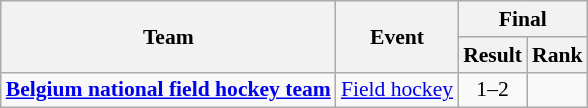<table class=wikitable style="font-size:90%">
<tr>
<th rowspan=2>Team</th>
<th rowspan=2>Event</th>
<th colspan=2>Final</th>
</tr>
<tr>
<th>Result</th>
<th>Rank</th>
</tr>
<tr>
<td><strong><a href='#'>Belgium national field hockey team</a></strong></td>
<td><a href='#'>Field hockey</a></td>
<td align=center>1–2</td>
<td align=center></td>
</tr>
</table>
